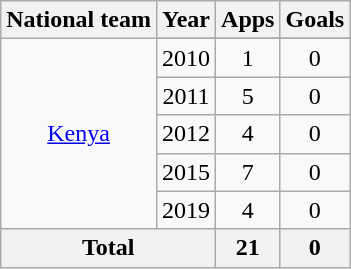<table class="wikitable" style="text-align:center">
<tr>
<th>National team</th>
<th>Year</th>
<th>Apps</th>
<th>Goals</th>
</tr>
<tr>
<td rowspan="6"><a href='#'>Kenya</a></td>
</tr>
<tr>
<td>2010</td>
<td>1</td>
<td>0</td>
</tr>
<tr>
<td>2011</td>
<td>5</td>
<td>0</td>
</tr>
<tr>
<td>2012</td>
<td>4</td>
<td>0</td>
</tr>
<tr>
<td>2015</td>
<td>7</td>
<td>0</td>
</tr>
<tr>
<td>2019</td>
<td>4</td>
<td>0</td>
</tr>
<tr>
<th colspan=2>Total</th>
<th>21</th>
<th>0</th>
</tr>
</table>
